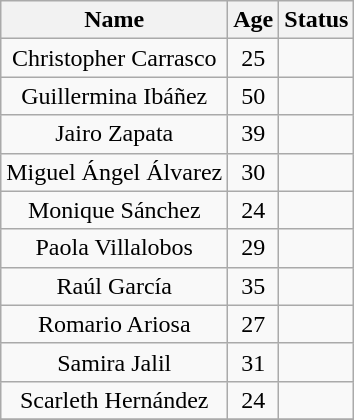<table class="wikitable sortable" style="text-align:center;">
<tr>
<th>Name</th>
<th>Age</th>
<th>Status</th>
</tr>
<tr>
<td>Christopher Carrasco</td>
<td>25</td>
<td></td>
</tr>
<tr>
<td>Guillermina Ibáñez</td>
<td>50</td>
<td></td>
</tr>
<tr>
<td>Jairo Zapata</td>
<td>39</td>
<td></td>
</tr>
<tr>
<td>Miguel Ángel Álvarez</td>
<td>30</td>
<td></td>
</tr>
<tr>
<td>Monique Sánchez</td>
<td>24</td>
<td></td>
</tr>
<tr>
<td>Paola Villalobos</td>
<td>29</td>
<td></td>
</tr>
<tr>
<td>Raúl García</td>
<td>35</td>
<td></td>
</tr>
<tr>
<td>Romario Ariosa</td>
<td>27</td>
<td></td>
</tr>
<tr>
<td>Samira Jalil</td>
<td>31</td>
<td></td>
</tr>
<tr>
<td>Scarleth Hernández</td>
<td>24</td>
<td></td>
</tr>
<tr>
</tr>
</table>
